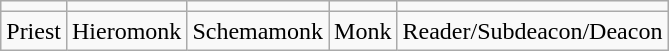<table class="wikitable">
<tr>
<td></td>
<td></td>
<td></td>
<td></td>
<td></td>
</tr>
<tr>
<td>Priest</td>
<td>Hieromonk</td>
<td>Schemamonk</td>
<td>Monk</td>
<td>Reader/Subdeacon/Deacon</td>
</tr>
</table>
